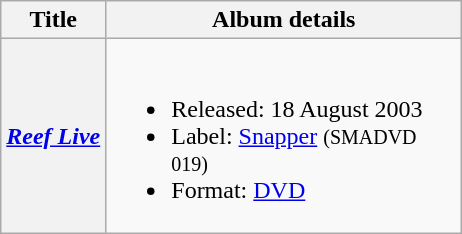<table class="wikitable plainrowheaders">
<tr>
<th>Title</th>
<th width="230">Album details</th>
</tr>
<tr>
<th scope="row"><em><a href='#'>Reef Live</a></em></th>
<td><br><ul><li>Released: 18 August 2003</li><li>Label: <a href='#'>Snapper</a> <small>(SMADVD 019)</small></li><li>Format: <a href='#'>DVD</a></li></ul></td>
</tr>
</table>
